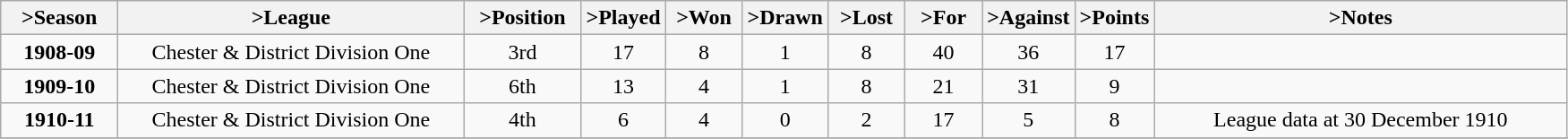<table class="wikitable" style="text-align: center">
<tr>
<th <col width="80px">>Season</th>
<th <col width="250px">>League</th>
<th <col width="80px">>Position</th>
<th <col width="50px">>Played</th>
<th <col width="50px">>Won</th>
<th <col width="50px">>Drawn</th>
<th <col width="50px">>Lost</th>
<th <col width="50px">>For</th>
<th <col width="50px">>Against</th>
<th <col width="50px">>Points</th>
<th <col width="300px">>Notes</th>
</tr>
<tr>
<td><strong>1908-09</strong></td>
<td>Chester & District Division One</td>
<td>3rd</td>
<td>17</td>
<td>8</td>
<td>1</td>
<td>8</td>
<td>40</td>
<td>36</td>
<td>17</td>
<td></td>
</tr>
<tr>
<td><strong>1909-10</strong></td>
<td>Chester & District Division One</td>
<td>6th</td>
<td>13</td>
<td>4</td>
<td>1</td>
<td>8</td>
<td>21</td>
<td>31</td>
<td>9</td>
<td></td>
</tr>
<tr>
<td><strong>1910-11</strong></td>
<td>Chester & District Division One</td>
<td>4th</td>
<td>6</td>
<td>4</td>
<td>0</td>
<td>2</td>
<td>17</td>
<td>5</td>
<td>8</td>
<td>League data at 30 December 1910 </td>
</tr>
<tr>
</tr>
</table>
